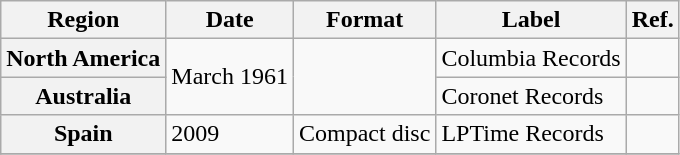<table class="wikitable plainrowheaders">
<tr>
<th scope="col">Region</th>
<th scope="col">Date</th>
<th scope="col">Format</th>
<th scope="col">Label</th>
<th scope="col">Ref.</th>
</tr>
<tr>
<th scope="row">North America</th>
<td rowspan="2">March 1961</td>
<td rowspan="2"></td>
<td>Columbia Records</td>
<td></td>
</tr>
<tr>
<th scope="row">Australia</th>
<td>Coronet Records</td>
<td></td>
</tr>
<tr>
<th scope="row">Spain</th>
<td>2009</td>
<td>Compact disc</td>
<td>LPTime Records</td>
<td></td>
</tr>
<tr>
</tr>
</table>
